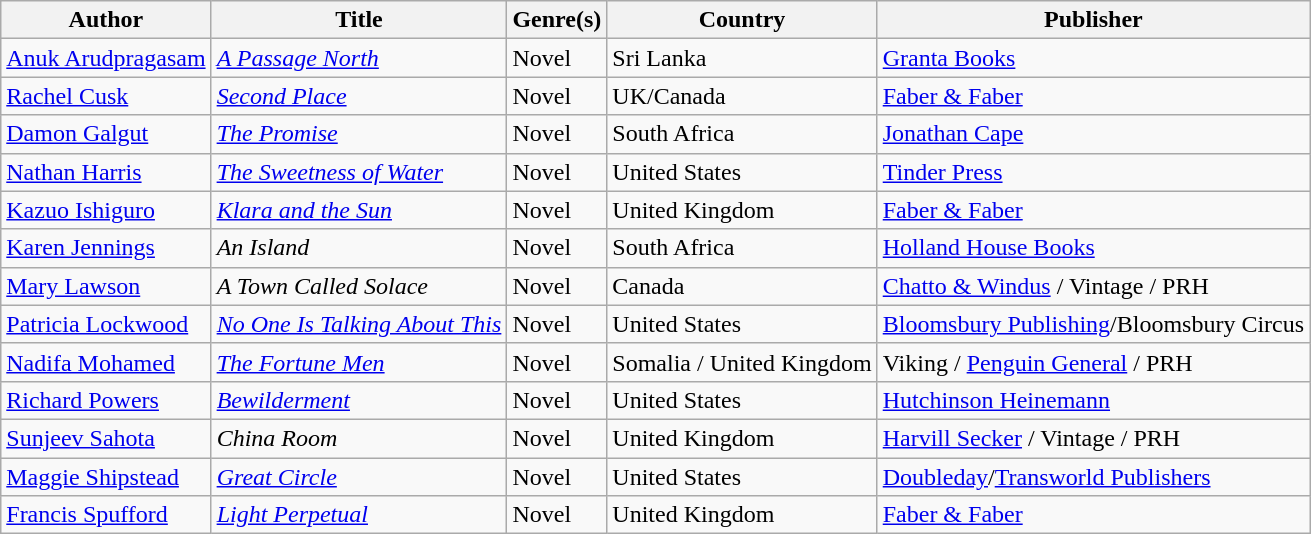<table class="wikitable">
<tr>
<th>Author</th>
<th>Title</th>
<th>Genre(s)</th>
<th>Country</th>
<th>Publisher</th>
</tr>
<tr>
<td><a href='#'>Anuk Arudpragasam</a></td>
<td><em><a href='#'>A Passage North</a></em></td>
<td>Novel</td>
<td>Sri Lanka</td>
<td><a href='#'>Granta Books</a></td>
</tr>
<tr>
<td><a href='#'>Rachel Cusk</a></td>
<td><em><a href='#'>Second Place</a></em></td>
<td>Novel</td>
<td>UK/Canada</td>
<td><a href='#'>Faber & Faber</a></td>
</tr>
<tr>
<td><a href='#'>Damon Galgut</a></td>
<td><em><a href='#'>The Promise</a></em></td>
<td>Novel</td>
<td>South Africa</td>
<td><a href='#'>Jonathan Cape</a></td>
</tr>
<tr>
<td><a href='#'>Nathan Harris</a></td>
<td><em><a href='#'>The Sweetness of Water</a></em></td>
<td>Novel</td>
<td>United States</td>
<td><a href='#'>Tinder Press</a></td>
</tr>
<tr>
<td><a href='#'>Kazuo Ishiguro</a></td>
<td><em><a href='#'>Klara and the Sun</a></em></td>
<td>Novel</td>
<td>United Kingdom</td>
<td><a href='#'>Faber & Faber</a></td>
</tr>
<tr>
<td><a href='#'>Karen Jennings</a></td>
<td><em>An Island</em></td>
<td>Novel</td>
<td>South Africa</td>
<td><a href='#'>Holland House Books</a></td>
</tr>
<tr>
<td><a href='#'>Mary Lawson</a></td>
<td><em>A Town Called Solace</em></td>
<td>Novel</td>
<td>Canada</td>
<td><a href='#'>Chatto & Windus</a> / Vintage / PRH</td>
</tr>
<tr>
<td><a href='#'>Patricia Lockwood</a></td>
<td><em><a href='#'>No One Is Talking About This</a></em></td>
<td>Novel</td>
<td>United States</td>
<td><a href='#'>Bloomsbury Publishing</a>/Bloomsbury Circus</td>
</tr>
<tr>
<td><a href='#'>Nadifa Mohamed</a></td>
<td><em><a href='#'>The Fortune Men</a></em></td>
<td>Novel</td>
<td>Somalia / United Kingdom</td>
<td>Viking / <a href='#'>Penguin General</a> / PRH</td>
</tr>
<tr>
<td><a href='#'>Richard Powers</a></td>
<td><em><a href='#'>Bewilderment</a></em></td>
<td>Novel</td>
<td>United States</td>
<td><a href='#'>Hutchinson Heinemann</a></td>
</tr>
<tr>
<td><a href='#'>Sunjeev Sahota</a></td>
<td><em>China Room</em></td>
<td>Novel</td>
<td>United Kingdom</td>
<td><a href='#'>Harvill Secker</a> / Vintage / PRH</td>
</tr>
<tr>
<td><a href='#'>Maggie Shipstead</a></td>
<td><em><a href='#'>Great Circle</a></em></td>
<td>Novel</td>
<td>United States</td>
<td><a href='#'>Doubleday</a>/<a href='#'>Transworld Publishers</a></td>
</tr>
<tr>
<td><a href='#'>Francis Spufford</a></td>
<td><a href='#'><em>Light Perpetual</em></a></td>
<td>Novel</td>
<td>United Kingdom</td>
<td><a href='#'>Faber & Faber</a></td>
</tr>
</table>
